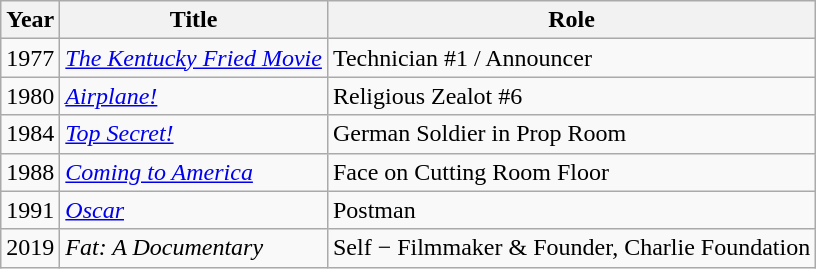<table class="wikitable">
<tr>
<th>Year</th>
<th>Title</th>
<th>Role</th>
</tr>
<tr>
<td>1977</td>
<td><em><a href='#'>The Kentucky Fried Movie</a></em></td>
<td>Technician #1 / Announcer</td>
</tr>
<tr>
<td>1980</td>
<td><em><a href='#'>Airplane!</a></em></td>
<td>Religious Zealot #6</td>
</tr>
<tr>
<td>1984</td>
<td><em><a href='#'>Top Secret!</a></em></td>
<td>German Soldier in Prop Room</td>
</tr>
<tr>
<td>1988</td>
<td><em><a href='#'>Coming to America</a></em></td>
<td>Face on Cutting Room Floor</td>
</tr>
<tr>
<td>1991</td>
<td><em><a href='#'>Oscar</a></em></td>
<td>Postman</td>
</tr>
<tr>
<td>2019</td>
<td><em>Fat: A Documentary</em></td>
<td>Self − Filmmaker & Founder, Charlie Foundation</td>
</tr>
</table>
